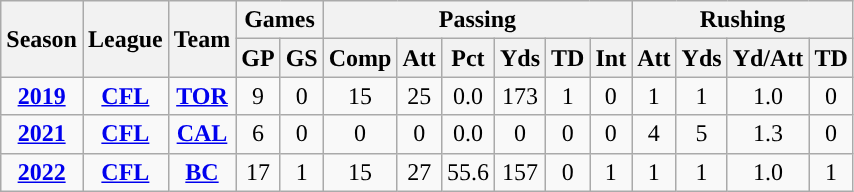<table class="wikitable" style="text-align: center;">
<tr>
<th rowspan="2">Season</th>
<th rowspan="2">League</th>
<th rowspan="2">Team</th>
<th colspan="2">Games</th>
<th colspan="6">Passing</th>
<th colspan="4">Rushing</th>
</tr>
<tr>
<th>GP</th>
<th>GS</th>
<th>Comp</th>
<th>Att</th>
<th>Pct</th>
<th>Yds</th>
<th>TD</th>
<th>Int</th>
<th>Att</th>
<th>Yds</th>
<th>Yd/Att</th>
<th>TD</th>
</tr>
<tr>
<td><a href='#'><strong>2019</strong></a></td>
<td><strong><a href='#'>CFL</a></strong></td>
<td><a href='#'><strong>TOR</strong></a></td>
<td>9</td>
<td>0</td>
<td>15</td>
<td>25</td>
<td>0.0</td>
<td>173</td>
<td>1</td>
<td>0</td>
<td>1</td>
<td>1</td>
<td>1.0</td>
<td>0</td>
</tr>
<tr>
<td><a href='#'><strong>2021</strong></a></td>
<td><strong><a href='#'>CFL</a></strong></td>
<td><a href='#'><strong>CAL</strong></a></td>
<td>6</td>
<td>0</td>
<td>0</td>
<td>0</td>
<td>0.0</td>
<td>0</td>
<td>0</td>
<td>0</td>
<td>4</td>
<td>5</td>
<td>1.3</td>
<td>0</td>
</tr>
<tr>
<td><a href='#'><strong>2022</strong></a></td>
<td><strong><a href='#'>CFL</a></strong></td>
<td><a href='#'><strong>BC</strong></a></td>
<td>17</td>
<td>1</td>
<td>15</td>
<td>27</td>
<td>55.6</td>
<td>157</td>
<td>0</td>
<td>1</td>
<td>1</td>
<td>1</td>
<td>1.0</td>
<td>1</td>
</tr>
</table>
